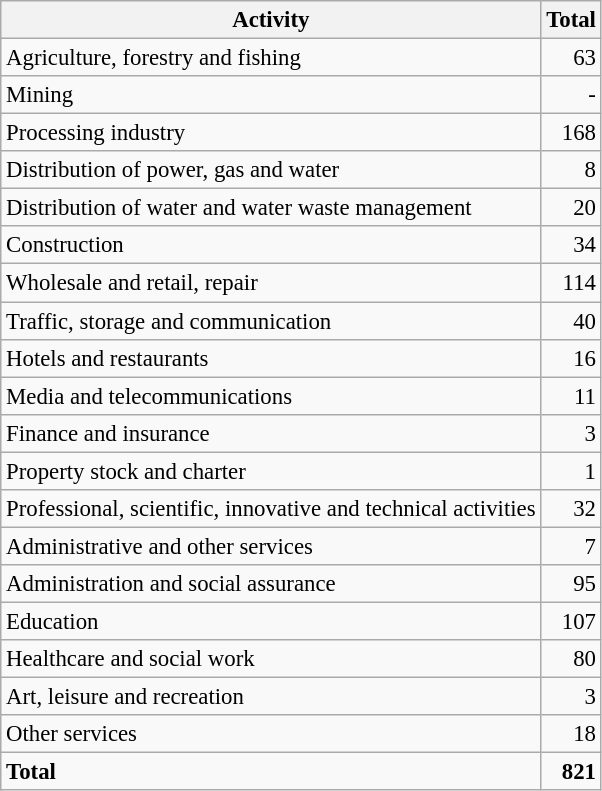<table class="wikitable sortable" style="font-size:95%;">
<tr>
<th>Activity</th>
<th>Total</th>
</tr>
<tr>
<td>Agriculture, forestry and fishing</td>
<td align="right">63</td>
</tr>
<tr>
<td>Mining</td>
<td align="right">-</td>
</tr>
<tr>
<td>Processing industry</td>
<td align="right">168</td>
</tr>
<tr>
<td>Distribution of power, gas and water</td>
<td align="right">8</td>
</tr>
<tr>
<td>Distribution of water and water waste management</td>
<td align="right">20</td>
</tr>
<tr>
<td>Construction</td>
<td align="right">34</td>
</tr>
<tr>
<td>Wholesale and retail, repair</td>
<td align="right">114</td>
</tr>
<tr>
<td>Traffic, storage and communication</td>
<td align="right">40</td>
</tr>
<tr>
<td>Hotels and restaurants</td>
<td align="right">16</td>
</tr>
<tr>
<td>Media and telecommunications</td>
<td align="right">11</td>
</tr>
<tr>
<td>Finance and insurance</td>
<td align="right">3</td>
</tr>
<tr>
<td>Property stock and charter</td>
<td align="right">1</td>
</tr>
<tr>
<td>Professional, scientific, innovative and technical activities</td>
<td align="right">32</td>
</tr>
<tr>
<td>Administrative and other services</td>
<td align="right">7</td>
</tr>
<tr>
<td>Administration and social assurance</td>
<td align="right">95</td>
</tr>
<tr>
<td>Education</td>
<td align="right">107</td>
</tr>
<tr>
<td>Healthcare and social work</td>
<td align="right">80</td>
</tr>
<tr>
<td>Art, leisure and recreation</td>
<td align="right">3</td>
</tr>
<tr>
<td>Other services</td>
<td align="right">18</td>
</tr>
<tr class="sortbottom">
<td><strong>Total</strong></td>
<td align="right"><strong>821</strong></td>
</tr>
</table>
